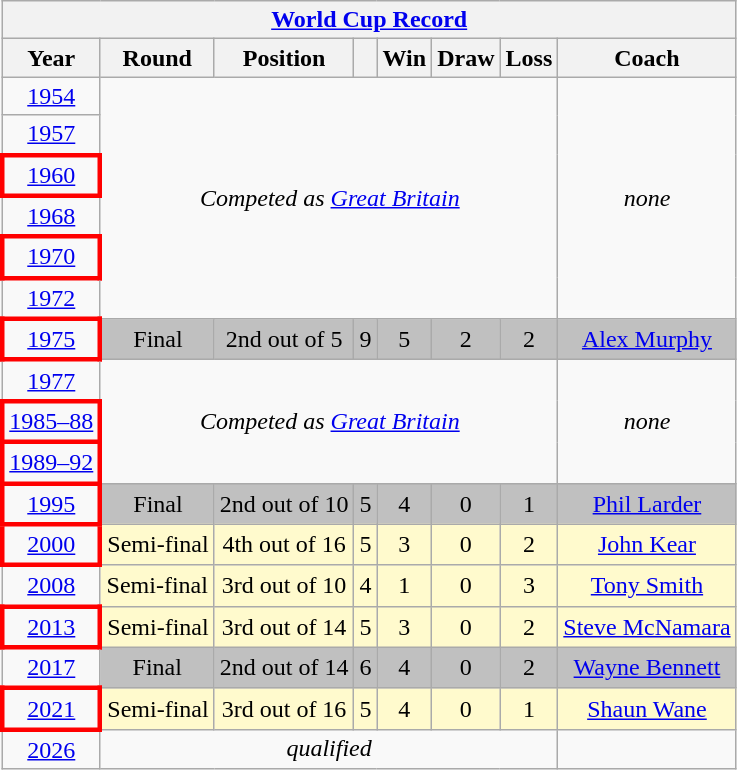<table class="wikitable" style="text-align: center;">
<tr>
<th colspan=9><a href='#'>World Cup Record</a></th>
</tr>
<tr>
<th>Year</th>
<th>Round</th>
<th>Position</th>
<th></th>
<th>Win</th>
<th>Draw</th>
<th>Loss</th>
<th>Coach</th>
</tr>
<tr>
<td> <a href='#'>1954</a></td>
<td rowspan=6 colspan=6><em>Competed as  <a href='#'>Great Britain</a></em></td>
<td rowspan=6><em>none</em></td>
</tr>
<tr>
<td> <a href='#'>1957</a></td>
</tr>
<tr>
<td style="border: 3px solid red"> <a href='#'>1960</a></td>
</tr>
<tr>
<td>  <a href='#'>1968</a></td>
</tr>
<tr>
<td style="border: 3px solid red"> <a href='#'>1970</a></td>
</tr>
<tr>
<td> <a href='#'>1972</a></td>
</tr>
<tr>
<td style="border: 3px solid red">   <a href='#'>1975</a></td>
<td style="background:silver">Final</td>
<td style="background:silver">2nd out of 5</td>
<td style="background:silver">9</td>
<td style="background:silver">5</td>
<td style="background:silver">2</td>
<td style="background:silver">2</td>
<td style="background:silver"><a href='#'>Alex Murphy</a></td>
</tr>
<tr>
<td>  <a href='#'>1977</a></td>
<td rowspan=3 colspan=6><em>Competed as  <a href='#'>Great Britain</a></em></td>
<td rowspan=3><em>none</em></td>
</tr>
<tr>
<td style="border: 3px solid red"><a href='#'>1985–88</a></td>
</tr>
<tr>
<td style="border: 3px solid red"><a href='#'>1989–92</a></td>
</tr>
<tr>
<td style="border: 3px solid red"> <a href='#'>1995</a></td>
<td style="background:silver">Final</td>
<td style="background:silver">2nd out of 10</td>
<td style="background:silver">5</td>
<td style="background:silver">4</td>
<td style="background:silver">0</td>
<td style="background:silver">1</td>
<td style="background:silver"><a href='#'>Phil Larder</a></td>
</tr>
<tr>
<td style="border: 3px solid red">   <a href='#'>2000</a></td>
<td style="background:LemonChiffon">Semi-final</td>
<td style="background:LemonChiffon">4th out of 16</td>
<td style="background:LemonChiffon">5</td>
<td style="background:LemonChiffon">3</td>
<td style="background:LemonChiffon">0</td>
<td style="background:LemonChiffon">2</td>
<td style="background:LemonChiffon"><a href='#'>John Kear</a></td>
</tr>
<tr>
<td> <a href='#'>2008</a></td>
<td style="background:LemonChiffon">Semi-final</td>
<td style="background:LemonChiffon">3rd out of 10</td>
<td style="background:LemonChiffon">4</td>
<td style="background:LemonChiffon">1</td>
<td style="background:LemonChiffon">0</td>
<td style="background:LemonChiffon">3</td>
<td style="background:LemonChiffon"><a href='#'>Tony Smith</a></td>
</tr>
<tr>
<td style="border: 3px solid red">  <a href='#'>2013</a></td>
<td style="background:LemonChiffon">Semi-final</td>
<td style="background:LemonChiffon">3rd out of 14</td>
<td style="background:LemonChiffon">5</td>
<td style="background:LemonChiffon">3</td>
<td style="background:LemonChiffon">0</td>
<td style="background:LemonChiffon">2</td>
<td style="background:LemonChiffon"><a href='#'>Steve McNamara</a></td>
</tr>
<tr>
<td>   <a href='#'>2017</a></td>
<td style="background:silver">Final</td>
<td style="background:silver">2nd out of 14</td>
<td style="background:silver">6</td>
<td style="background:silver">4</td>
<td style="background:silver">0</td>
<td style="background:silver">2</td>
<td style="background:silver"><a href='#'>Wayne Bennett</a></td>
</tr>
<tr>
<td style="border: 3px solid red"> <a href='#'>2021</a></td>
<td style="background:LemonChiffon">Semi-final</td>
<td style="background:LemonChiffon">3rd out of 16</td>
<td style="background:LemonChiffon">5</td>
<td style="background:LemonChiffon">4</td>
<td style="background:LemonChiffon">0</td>
<td style="background:LemonChiffon">1</td>
<td style="background:LemonChiffon"><a href='#'>Shaun Wane</a></td>
</tr>
<tr>
<td><a href='#'>2026</a></td>
<td colspan=6><em>qualified</em></td>
<td></td>
</tr>
</table>
